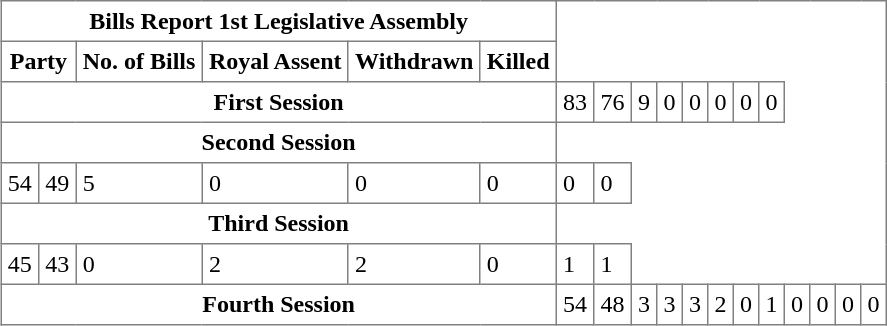<table border="1" cellpadding="4" align="right" cellspacing="0" style="border-collapse: collapse">
<tr>
<th align="center" colspan="6">Bills Report 1st Legislative Assembly</th>
</tr>
<tr>
<th colspan="2">Party</th>
<th>No. of Bills</th>
<th>Royal Assent</th>
<th>Withdrawn</th>
<th>Killed</th>
</tr>
<tr>
<th align="center" colspan="6">First Session<br></th>
<td>83</td>
<td>76</td>
<td>9</td>
<td>0<br></td>
<td>0</td>
<td>0</td>
<td>0</td>
<td>0</td>
</tr>
<tr>
<th align="center" colspan="6">Second Session</th>
</tr>
<tr>
<td>54</td>
<td>49</td>
<td>5</td>
<td>0<br></td>
<td>0</td>
<td>0</td>
<td>0</td>
<td>0</td>
</tr>
<tr>
<th align="center" colspan="6">Third Session</th>
</tr>
<tr>
<td>45</td>
<td>43</td>
<td>0</td>
<td>2<br></td>
<td>2</td>
<td>0</td>
<td>1</td>
<td>1</td>
</tr>
<tr>
<th align="center" colspan="6">Fourth Session<br></th>
<td>54</td>
<td>48</td>
<td>3</td>
<td>3<br></td>
<td>3</td>
<td>2</td>
<td>0</td>
<td>1<br></td>
<td>0</td>
<td>0</td>
<td>0</td>
<td>0</td>
</tr>
</table>
